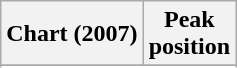<table class="wikitable sortable">
<tr>
<th align="left">Chart (2007)</th>
<th align="center">Peak<br>position</th>
</tr>
<tr>
</tr>
<tr>
</tr>
<tr>
</tr>
<tr>
</tr>
</table>
